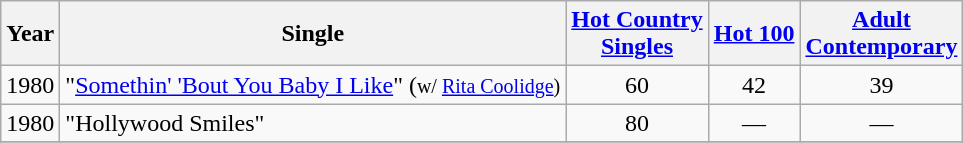<table class="wikitable">
<tr>
<th>Year</th>
<th>Single</th>
<th><a href='#'>Hot Country<br>Singles</a></th>
<th><a href='#'>Hot 100</a></th>
<th><a href='#'>Adult<br>Contemporary</a></th>
</tr>
<tr>
<td align="center">1980</td>
<td>"<a href='#'>Somethin' 'Bout You Baby I Like</a>" (<small>w/ <a href='#'>Rita Coolidge</a>)</small></td>
<td align="center">60</td>
<td align="center">42</td>
<td align="center">39</td>
</tr>
<tr>
<td align="center">1980</td>
<td>"Hollywood Smiles"</td>
<td align="center">80</td>
<td align="center">—</td>
<td align="center">—</td>
</tr>
<tr>
</tr>
</table>
